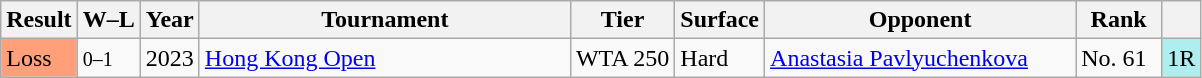<table class="wikitable" style=font-size:100%>
<tr>
<th>Result</th>
<th>W–L</th>
<th>Year</th>
<th width=240>Tournament</th>
<th>Tier</th>
<th>Surface</th>
<th width=200>Opponent</th>
<th width=50>Rank</th>
<th></th>
</tr>
<tr>
<td bgcolor=FFA07A>Loss</td>
<td><small>0–1</small></td>
<td>2023</td>
<td><a href='#'>Hong Kong Open</a></td>
<td>WTA 250</td>
<td>Hard</td>
<td> <a href='#'>Anastasia Pavlyuchenkova</a></td>
<td>No. 61</td>
<td bgcolor=afeeee>1R</td>
</tr>
</table>
